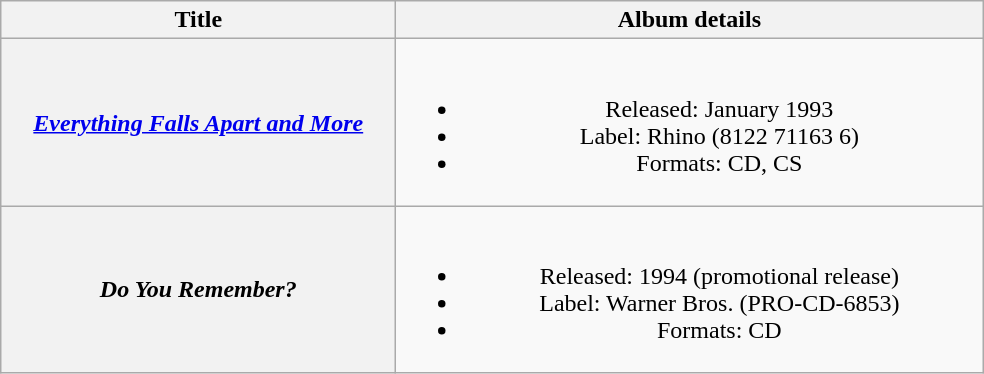<table class="wikitable plainrowheaders" style="text-align:center;">
<tr>
<th scope="col" style="width:16em;">Title</th>
<th scope="col" style="width:24em;">Album details</th>
</tr>
<tr>
<th scope="row"><em><a href='#'>Everything Falls Apart and More</a></em></th>
<td><br><ul><li>Released: January 1993</li><li>Label: Rhino (8122 71163 6)</li><li>Formats: CD, CS</li></ul></td>
</tr>
<tr>
<th scope="row"><em>Do You Remember?</em></th>
<td><br><ul><li>Released: 1994 (promotional release)</li><li>Label: Warner Bros. (PRO-CD-6853)</li><li>Formats: CD</li></ul></td>
</tr>
</table>
